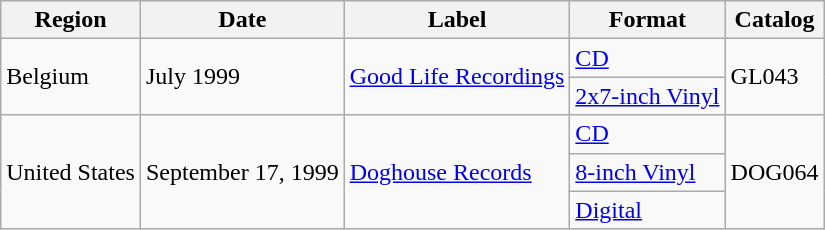<table class="wikitable" summary="As Friends Rust has been released several times since 1999 across a variety of media and markets">
<tr>
<th scope="col">Region</th>
<th scope="col">Date</th>
<th scope="col">Label</th>
<th scope="col">Format</th>
<th scope="col">Catalog</th>
</tr>
<tr>
<td rowspan="2">Belgium</td>
<td rowspan="2">July 1999</td>
<td rowspan="2"><a href='#'>Good Life Recordings</a></td>
<td><a href='#'>CD</a></td>
<td rowspan="2">GL043</td>
</tr>
<tr>
<td><a href='#'>2x7-inch Vinyl</a></td>
</tr>
<tr>
<td rowspan="3">United States</td>
<td rowspan="3">September 17, 1999</td>
<td rowspan="3"><a href='#'>Doghouse Records</a></td>
<td><a href='#'>CD</a></td>
<td rowspan="3">DOG064</td>
</tr>
<tr>
<td><a href='#'>8-inch Vinyl</a></td>
</tr>
<tr>
<td><a href='#'>Digital</a></td>
</tr>
</table>
